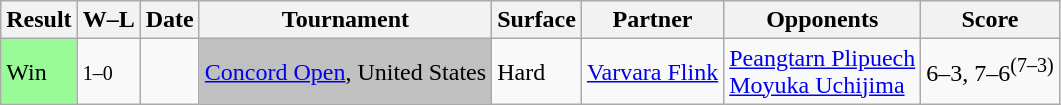<table class="sortable wikitable">
<tr>
<th>Result</th>
<th class="unsortable">W–L</th>
<th>Date</th>
<th>Tournament</th>
<th>Surface</th>
<th>Partner</th>
<th>Opponents</th>
<th class="unsortable">Score</th>
</tr>
<tr>
<td style="background:#98fb98;">Win</td>
<td><small>1–0</small></td>
<td><a href='#'></a></td>
<td bgcolor=silver><a href='#'>Concord Open</a>, United States</td>
<td>Hard</td>
<td> <a href='#'>Varvara Flink</a></td>
<td> <a href='#'>Peangtarn Plipuech</a> <br>  <a href='#'>Moyuka Uchijima</a></td>
<td>6–3, 7–6<sup>(7–3)</sup></td>
</tr>
</table>
